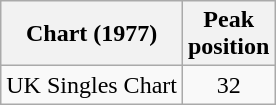<table class="wikitable sortable">
<tr>
<th>Chart (1977)</th>
<th>Peak<br>position</th>
</tr>
<tr>
<td align="left">UK Singles Chart</td>
<td style="text-align:center;">32</td>
</tr>
</table>
